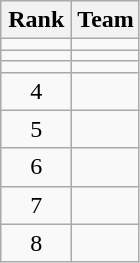<table class="wikitable" style="text-align: center;">
<tr>
<th width=40>Rank</th>
<th>Team</th>
</tr>
<tr>
<td></td>
<td style="text-align:left;"></td>
</tr>
<tr>
<td></td>
<td style="text-align:left;"></td>
</tr>
<tr>
<td></td>
<td style="text-align:left;"></td>
</tr>
<tr>
<td>4</td>
<td style="text-align:left;"></td>
</tr>
<tr>
<td>5</td>
<td style="text-align:left;"></td>
</tr>
<tr>
<td>6</td>
<td style="text-align:left;"></td>
</tr>
<tr>
<td>7</td>
<td style="text-align:left;"></td>
</tr>
<tr>
<td>8</td>
<td style="text-align:left;"></td>
</tr>
</table>
